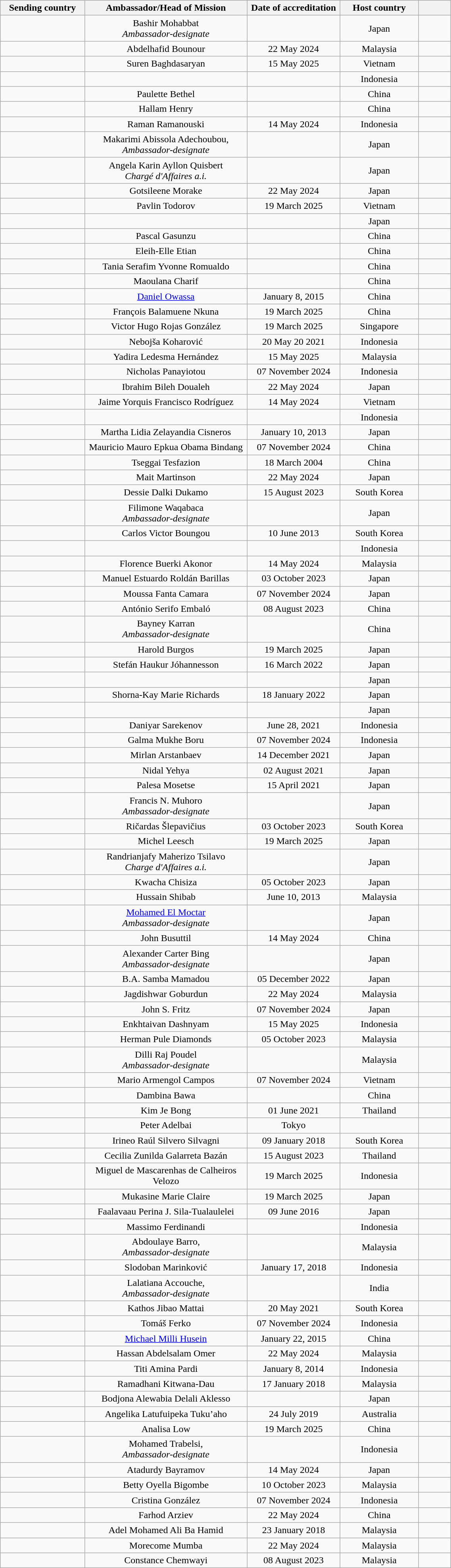<table style="width:60%;" class="wikitable">
<tr>
<th style="width:4%;">Sending country</th>
<th style="width:7%;">Ambassador/Head of Mission</th>
<th style="width:3%;">Date of accreditation</th>
<th style="width:3%;">Host country</th>
<th style="width:2%;"></th>
</tr>
<tr>
<td></td>
<td style="text-align:center;">Bashir Mohabbat<br><em>Ambassador-designate</em></td>
<td style="text-align:center;"></td>
<td style="text-align:center;">Japan</td>
<td style="text-align:center;"></td>
</tr>
<tr>
<td></td>
<td style="text-align:center;">Abdelhafid Bounour</td>
<td style="text-align:center;">22 May 2024</td>
<td style="text-align:center;">Malaysia</td>
<td style="text-align:center;"></td>
</tr>
<tr>
<td></td>
<td style="text-align:center;">Suren Baghdasaryan</td>
<td style="text-align:center;">15 May 2025</td>
<td style="text-align:center;">Vietnam</td>
<td style="text-align:center;"></td>
</tr>
<tr>
<td></td>
<td style="text-align:center;"></td>
<td style="text-align:center;"></td>
<td style="text-align:center;">Indonesia</td>
<td style="text-align:center;"></td>
</tr>
<tr>
<td></td>
<td style="text-align:center;">Paulette Bethel</td>
<td style="text-align:center;"></td>
<td style="text-align:center;">China</td>
<td style="text-align:center;"></td>
</tr>
<tr>
<td></td>
<td style="text-align:center;">Hallam Henry</td>
<td style="text-align:center;"></td>
<td style="text-align:center;">China</td>
<td style="text-align:center;"></td>
</tr>
<tr>
<td></td>
<td style="text-align:center;">Raman Ramanouski</td>
<td style="text-align:center;">14 May 2024</td>
<td style="text-align:center;">Indonesia</td>
<td style="text-align:center;"></td>
</tr>
<tr>
<td></td>
<td style="text-align:center;">Makarimi Abissola Adechoubou,<br><em>Ambassador-designate</em></td>
<td style="text-align:center;"></td>
<td style="text-align:center;">Japan</td>
<td style="text-align:center;"></td>
</tr>
<tr>
<td></td>
<td style="text-align:center;">Angela Karin Ayllon Quisbert<br><em>Chargé d'Affaires a.i.</em></td>
<td style="text-align:center;"></td>
<td style="text-align:center;">Japan</td>
<td style="text-align:center;"></td>
</tr>
<tr>
<td></td>
<td style="text-align:center;">Gotsileene Morake</td>
<td style="text-align:center;">22 May 2024</td>
<td style="text-align:center;">Japan</td>
<td style="text-align:center;"></td>
</tr>
<tr>
<td></td>
<td style="text-align:center;">Pavlin Todorov</td>
<td style="text-align:center;">19 March 2025</td>
<td style="text-align:center;">Vietnam</td>
<td style="text-align:center;"></td>
</tr>
<tr>
<td></td>
<td style="text-align:center;"></td>
<td style="text-align:center;"></td>
<td style="text-align:center;">Japan</td>
<td style="text-align:center;"></td>
</tr>
<tr>
<td></td>
<td style="text-align:center;">Pascal Gasunzu</td>
<td style="text-align:center;"></td>
<td style="text-align:center;">China</td>
<td style="text-align:center;"></td>
</tr>
<tr>
<td></td>
<td style="text-align:center;">Eleih-Elle Etian</td>
<td style="text-align:center;"></td>
<td style="text-align:center;">China</td>
<td style="text-align:center;"></td>
</tr>
<tr>
<td></td>
<td style="text-align:center;">Tania Serafim Yvonne Romualdo</td>
<td style="text-align:center;"></td>
<td style="text-align:center;">China</td>
<td style="text-align:center;"></td>
</tr>
<tr>
<td></td>
<td style="text-align:center;">Maoulana Charif</td>
<td style="text-align:center;"></td>
<td style="text-align:center;">China</td>
<td style="text-align:center;"></td>
</tr>
<tr>
<td></td>
<td style="text-align:center;"><a href='#'>Daniel Owassa</a></td>
<td style="text-align:center;">January 8, 2015</td>
<td style="text-align:center;">China</td>
<td style="text-align:center;"></td>
</tr>
<tr>
<td></td>
<td style="text-align:center;">François Balamuene Nkuna</td>
<td style="text-align:center;">19 March 2025</td>
<td style="text-align:center;">China</td>
<td style="text-align:center;"></td>
</tr>
<tr>
<td></td>
<td style="text-align:center;">Victor Hugo Rojas González</td>
<td style="text-align:center;">19 March 2025</td>
<td style="text-align:center;">Singapore</td>
<td style="text-align:center;"></td>
</tr>
<tr>
<td></td>
<td style="text-align:center;">Nebojša Koharović</td>
<td style="text-align:center;">20 May 20 2021</td>
<td style="text-align:center;">Indonesia</td>
<td style="text-align:center;"></td>
</tr>
<tr>
<td></td>
<td style="text-align:center;">Yadira Ledesma Hernández</td>
<td style="text-align:center;">15 May 2025</td>
<td style="text-align:center;">Malaysia</td>
<td style="text-align:center;"></td>
</tr>
<tr>
<td></td>
<td style="text-align:center;">Nicholas Panayiotou</td>
<td style="text-align:center;">07 November 2024</td>
<td style="text-align:center;">Indonesia</td>
<td style="text-align:center;"></td>
</tr>
<tr>
<td></td>
<td style="text-align:center;">Ibrahim Bileh Doualeh</td>
<td style="text-align:center;">22 May 2024</td>
<td style="text-align:center;">Japan</td>
<td style="text-align:center;"></td>
</tr>
<tr>
<td></td>
<td style="text-align:center;">Jaime Yorquis Francisco Rodríguez</td>
<td style="text-align:center;">14 May 2024</td>
<td style="text-align:center;">Vietnam</td>
<td style="text-align:center;"></td>
</tr>
<tr>
<td></td>
<td style="text-align:center;"></td>
<td style="text-align:center;"></td>
<td style="text-align:center;">Indonesia</td>
<td style="text-align:center;"></td>
</tr>
<tr>
<td></td>
<td style="text-align:center;">Martha Lidia Zelayandia Cisneros</td>
<td style="text-align:center;">January 10, 2013</td>
<td style="text-align:center;">Japan</td>
<td style="text-align:center;"></td>
</tr>
<tr>
<td></td>
<td style="text-align:center;">Mauricio Mauro Epkua Obama Bindang</td>
<td style="text-align:center;">07 November 2024</td>
<td style="text-align:center;">China</td>
<td style="text-align:center;"></td>
</tr>
<tr>
<td></td>
<td style="text-align:center;">Tseggai Tesfazion</td>
<td style="text-align:center;">18 March 2004</td>
<td style="text-align:center;">China</td>
<td style="text-align:center;"></td>
</tr>
<tr>
<td></td>
<td style="text-align:center;">Mait Martinson</td>
<td style="text-align:center;">22 May 2024</td>
<td style="text-align:center;">Japan</td>
<td style="text-align:center;"></td>
</tr>
<tr>
<td></td>
<td style="text-align:center;">Dessie Dalki Dukamo</td>
<td style="text-align:center;">15 August 2023</td>
<td style="text-align:center;">South Korea</td>
<td style="text-align:center;"></td>
</tr>
<tr>
<td></td>
<td style="text-align:center;">Filimone Waqabaca<br><em>Ambassador-designate</em></td>
<td style="text-align:center;"></td>
<td style="text-align:center;">Japan</td>
<td style="text-align:center;"></td>
</tr>
<tr>
<td></td>
<td style="text-align:center;">Carlos Victor Boungou</td>
<td style="text-align:center;">10 June 2013</td>
<td style="text-align:center;">South Korea</td>
<td style="text-align:center;"></td>
</tr>
<tr>
<td></td>
<td style="text-align:center;"></td>
<td style="text-align:center;"></td>
<td style="text-align:center;">Indonesia</td>
<td style="text-align:center;"></td>
</tr>
<tr>
<td></td>
<td style="text-align:center;">Florence Buerki Akonor</td>
<td style="text-align:center;">14 May 2024</td>
<td style="text-align:center;">Malaysia</td>
<td style="text-align:center;"></td>
</tr>
<tr>
<td></td>
<td style="text-align:center;">Manuel Estuardo Roldán Barillas</td>
<td style="text-align:center;">03 October 2023</td>
<td style="text-align:center;">Japan</td>
<td style="text-align:center;"></td>
</tr>
<tr>
<td></td>
<td style="text-align:center;">Moussa Fanta Camara</td>
<td style="text-align:center;">07 November 2024</td>
<td style="text-align:center;">Japan</td>
<td style="text-align:center;"></td>
</tr>
<tr>
<td></td>
<td style="text-align:center;">António Serifo Embaló</td>
<td style="text-align:center;">08 August 2023</td>
<td style="text-align:center;">China</td>
<td style="text-align:center;"></td>
</tr>
<tr>
<td></td>
<td style="text-align:center;">Bayney Karran<br><em>Ambassador-designate</em></td>
<td style="text-align:center;"></td>
<td style="text-align:center;">China</td>
<td style="text-align:center;"></td>
</tr>
<tr>
<td></td>
<td style="text-align:center;">Harold Burgos</td>
<td style="text-align:center;">19 March 2025</td>
<td style="text-align:center;">Japan</td>
<td style="text-align:center;"></td>
</tr>
<tr>
<td></td>
<td style="text-align:center;">Stefán Haukur Jóhannesson</td>
<td style="text-align:center;">16 March 2022</td>
<td style="text-align:center;">Japan</td>
<td style="text-align:center;"></td>
</tr>
<tr>
<td></td>
<td style="text-align:center;"></td>
<td style="text-align:center;"></td>
<td style="text-align:center;">Japan</td>
<td style="text-align:center;"></td>
</tr>
<tr>
<td></td>
<td style="text-align:center;">Shorna-Kay Marie Richards</td>
<td style="text-align:center;">18 January 2022</td>
<td style="text-align:center;">Japan</td>
<td style="text-align:center;"></td>
</tr>
<tr>
<td></td>
<td style="text-align:center;"></td>
<td style="text-align:center;"></td>
<td style="text-align:center;">Japan</td>
<td style="text-align:center;"></td>
</tr>
<tr>
<td></td>
<td style="text-align:center;">Daniyar Sarekenov</td>
<td style="text-align:center;">June 28, 2021</td>
<td style="text-align:center;">Indonesia</td>
<td style="text-align:center;"></td>
</tr>
<tr>
<td></td>
<td style="text-align:center;">Galma Mukhe Boru</td>
<td style="text-align:center;">07 November 2024</td>
<td style="text-align:center;">Indonesia</td>
<td style="text-align:center;"></td>
</tr>
<tr>
<td></td>
<td style="text-align:center;">Mirlan Arstanbaev</td>
<td style="text-align:center;">14 December 2021</td>
<td style="text-align:center;">Japan</td>
<td style="text-align:center;"></td>
</tr>
<tr>
<td></td>
<td style="text-align:center;">Nidal Yehya</td>
<td style="text-align:center;">02 August 2021</td>
<td style="text-align:center;">Japan</td>
<td style="text-align:center;"></td>
</tr>
<tr>
<td></td>
<td style="text-align:center;">Palesa Mosetse</td>
<td style="text-align:center;">15 April 2021</td>
<td style="text-align:center;">Japan</td>
<td style="text-align:center;"></td>
</tr>
<tr>
<td></td>
<td style="text-align:center;">Francis N. Muhoro<br><em>Ambassador-designate</em></td>
<td style="text-align:center;"></td>
<td style="text-align:center;">Japan</td>
<td style="text-align:center;"></td>
</tr>
<tr>
<td></td>
<td style="text-align:center;">Ričardas Šlepavičius</td>
<td style="text-align:center;">03 October 2023</td>
<td style="text-align:center;">South Korea</td>
<td style="text-align:center;"></td>
</tr>
<tr>
<td></td>
<td style="text-align:center;">Michel Leesch</td>
<td style="text-align:center;">19 March 2025</td>
<td style="text-align:center;">Japan</td>
<td style="text-align:center;"></td>
</tr>
<tr>
<td></td>
<td style="text-align:center;">Randrianjafy Maherizo Tsilavo<br><em>Charge d'Affaires a.i.</em></td>
<td style="text-align:center;"></td>
<td style="text-align:center;">Japan</td>
<td style="text-align:center;"></td>
</tr>
<tr>
<td></td>
<td style="text-align:center;">Kwacha Chisiza</td>
<td style="text-align:center;">05 October 2023</td>
<td style="text-align:center;">Japan</td>
<td style="text-align:center;"></td>
</tr>
<tr>
<td></td>
<td style="text-align:center;">Hussain Shibab</td>
<td style="text-align:center;">June 10, 2013</td>
<td style="text-align:center;">Malaysia</td>
<td style="text-align:center;"></td>
</tr>
<tr>
<td></td>
<td style="text-align:center;"><a href='#'>Mohamed El Moctar</a><br><em>Ambassador-designate</em></td>
<td style="text-align:center;"></td>
<td style="text-align:center;">Japan</td>
<td style="text-align:center;"></td>
</tr>
<tr>
<td></td>
<td style="text-align:center;">John Busuttil</td>
<td style="text-align:center;">14 May 2024</td>
<td style="text-align:center;">China</td>
<td style="text-align:center;"></td>
</tr>
<tr>
<td></td>
<td style="text-align:center;">Alexander Carter Bing<br><em>Ambassador-designate</em></td>
<td style="text-align:center;"></td>
<td style="text-align:center;">Japan</td>
<td style="text-align:center;"></td>
</tr>
<tr>
<td></td>
<td style="text-align:center;">B.A. Samba Mamadou</td>
<td style="text-align:center;">05 December 2022</td>
<td style="text-align:center;">Japan</td>
<td style="text-align:center;"></td>
</tr>
<tr>
<td></td>
<td style="text-align:center;">Jagdishwar Goburdun</td>
<td style="text-align:center;">22 May 2024</td>
<td style="text-align:center;">Malaysia</td>
<td style="text-align:center;"></td>
</tr>
<tr>
<td></td>
<td style="text-align:center;">John S. Fritz</td>
<td style="text-align:center;">07 November 2024</td>
<td style="text-align:center;">Japan</td>
<td style="text-align:center;"></td>
</tr>
<tr>
<td></td>
<td style="text-align:center;">Enkhtaivan Dashnyam</td>
<td style="text-align:center;">15 May 2025</td>
<td style="text-align:center;">Indonesia</td>
<td style="text-align:center;"></td>
</tr>
<tr>
<td></td>
<td style="text-align:center;">Herman Pule Diamonds</td>
<td style="text-align:center;">05 October 2023</td>
<td style="text-align:center;">Malaysia</td>
<td style="text-align:center;"></td>
</tr>
<tr>
<td></td>
<td style="text-align:center;">Dilli Raj Poudel<br><em>Ambassador-designate</em></td>
<td style="text-align:center;"></td>
<td style="text-align:center;">Malaysia</td>
<td style="text-align:center;"></td>
</tr>
<tr>
<td></td>
<td style="text-align:center;">Mario Armengol Campos</td>
<td style="text-align:center;">07 November 2024</td>
<td style="text-align:center;">Vietnam</td>
<td style="text-align:center;"></td>
</tr>
<tr>
<td></td>
<td style="text-align:center;">Dambina Bawa</td>
<td style="text-align:center;"></td>
<td style="text-align:center;">China</td>
<td style="text-align:center;"></td>
</tr>
<tr>
<td></td>
<td style="text-align:center;">Kim Je Bong</td>
<td style="text-align:center;">01 June 2021</td>
<td style="text-align:center;">Thailand</td>
<td style="text-align:center;"></td>
</tr>
<tr>
<td></td>
<td style="text-align:center;">Peter Adelbai</td>
<td style="text-align:center;">Tokyo</td>
<td style="text-align:center;"></td>
</tr>
<tr>
<td></td>
<td style="text-align:center;">Irineo Raúl Silvero Silvagni</td>
<td style="text-align:center;">09 January 2018</td>
<td style="text-align:center;">South Korea</td>
<td style="text-align:center;"></td>
</tr>
<tr>
<td></td>
<td style="text-align:center;">Cecilia Zunilda Galarreta Bazán</td>
<td style="text-align:center;">15 August 2023</td>
<td style="text-align:center;">Thailand</td>
<td style="text-align:center;"></td>
</tr>
<tr>
<td></td>
<td style="text-align:center;">Miguel de Mascarenhas de Calheiros Velozo</td>
<td style="text-align:center;">19 March 2025</td>
<td style="text-align:center;">Indonesia</td>
<td style="text-align:center;"></td>
</tr>
<tr>
<td></td>
<td style="text-align:center;">Mukasine Marie Claire</td>
<td style="text-align:center;">19 March 2025</td>
<td style="text-align:center;">Japan</td>
<td style="text-align:center;"></td>
</tr>
<tr>
<td></td>
<td style="text-align:center;">Faalavaau Perina J. Sila-Tualaulelei</td>
<td style="text-align:center;">09 June 2016</td>
<td style="text-align:center;">Japan</td>
<td style="text-align:center;"></td>
</tr>
<tr>
<td></td>
<td style="text-align:center;">Massimo Ferdinandi</td>
<td style="text-align:center;"></td>
<td style="text-align:center;">Indonesia</td>
<td style="text-align:center;"></td>
</tr>
<tr>
<td></td>
<td style="text-align:center;">Abdoulaye Barro,<br><em>Ambassador-designate</em></td>
<td style="text-align:center;"></td>
<td style="text-align:center;">Malaysia</td>
<td style="text-align:center;"></td>
</tr>
<tr>
<td></td>
<td style="text-align:center;">Slodoban Marinković</td>
<td style="text-align:center;">January 17, 2018</td>
<td style="text-align:center;">Indonesia</td>
<td style="text-align:center;"></td>
</tr>
<tr>
<td></td>
<td style="text-align:center;">Lalatiana Accouche,<br><em>Ambassador-designate</em></td>
<td style="text-align:center;"></td>
<td style="text-align:center;">India</td>
<td style="text-align:center;"></td>
</tr>
<tr>
<td></td>
<td style="text-align:center;">Kathos Jibao Mattai</td>
<td style="text-align:center;">20 May 2021</td>
<td style="text-align:center;">South Korea</td>
<td style="text-align:center;"></td>
</tr>
<tr>
<td></td>
<td style="text-align:center;">Tomáš Ferko</td>
<td style="text-align:center;">07 November 2024</td>
<td style="text-align:center;">Indonesia</td>
<td style="text-align:center;"></td>
</tr>
<tr>
<td></td>
<td style="text-align:center;"><a href='#'>Michael Milli Husein</a></td>
<td style="text-align:center;">January 22, 2015</td>
<td style="text-align:center;">China</td>
<td style="text-align:center;"></td>
</tr>
<tr>
<td></td>
<td style="text-align:center;">Hassan Abdelsalam Omer</td>
<td style="text-align:center;">22 May 2024</td>
<td style="text-align:center;">Malaysia</td>
<td style="text-align:center;"></td>
</tr>
<tr>
<td></td>
<td style="text-align:center;">Titi Amina Pardi</td>
<td style="text-align:center;">January 8, 2014</td>
<td style="text-align:center;">Indonesia</td>
<td style="text-align:center;"></td>
</tr>
<tr>
<td></td>
<td style="text-align:center;">Ramadhani Kitwana-Dau</td>
<td style="text-align:center;">17 January 2018</td>
<td style="text-align:center;">Malaysia</td>
<td style="text-align:center;"></td>
</tr>
<tr>
<td></td>
<td style="text-align:center;">Bodjona Alewabia Delali Aklesso</td>
<td style="text-align:center;"></td>
<td style="text-align:center;">Japan</td>
<td style="text-align:center;"></td>
</tr>
<tr>
<td></td>
<td style="text-align:center;">Angelika Latufuipeka Tuku’aho</td>
<td style="text-align:center;">24 July 2019</td>
<td style="text-align:center;">Australia</td>
<td style="text-align:center;"></td>
</tr>
<tr>
<td></td>
<td style="text-align:center;">Analisa Low</td>
<td style="text-align:center;">19 March 2025</td>
<td style="text-align:center;">China</td>
<td style="text-align:center;"></td>
</tr>
<tr>
<td></td>
<td style="text-align:center;">Mohamed Trabelsi,<br><em>Ambassador-designate</em></td>
<td style="text-align:center;"></td>
<td style="text-align:center;">Indonesia</td>
<td style="text-align:center;"></td>
</tr>
<tr>
<td></td>
<td style="text-align:center;">Atadurdy Bayramov</td>
<td style="text-align:center;">14 May 2024</td>
<td style="text-align:center;">Japan</td>
<td style="text-align:center;"></td>
</tr>
<tr>
<td></td>
<td style="text-align:center;">Betty Oyella Bigombe</td>
<td style="text-align:center;">10 October 2023</td>
<td style="text-align:center;">Malaysia</td>
<td style="text-align:center;"></td>
</tr>
<tr>
<td></td>
<td style="text-align:center;">Cristina González</td>
<td style="text-align:center;">07 November 2024</td>
<td style="text-align:center;">Indonesia</td>
<td style="text-align:center;"></td>
</tr>
<tr>
<td></td>
<td style="text-align:center;">Farhod Arziev</td>
<td style="text-align:center;">22 May 2024</td>
<td style="text-align:center;">China</td>
<td style="text-align:center;"></td>
</tr>
<tr>
<td></td>
<td style="text-align:center;">Adel Mohamed Ali Ba Hamid</td>
<td style="text-align:center;">23 January 2018</td>
<td style="text-align:center;">Malaysia</td>
<td style="text-align:center;"></td>
</tr>
<tr>
<td></td>
<td style="text-align:center;">Morecome Mumba</td>
<td style="text-align:center;">22 May 2024</td>
<td style="text-align:center;">Malaysia</td>
<td style="text-align:center;"></td>
</tr>
<tr>
<td></td>
<td style="text-align:center;">Constance Chemwayi</td>
<td style="text-align:center;">08 August 2023</td>
<td style="text-align:center;">Malaysia</td>
<td style="text-align:center;"></td>
</tr>
</table>
